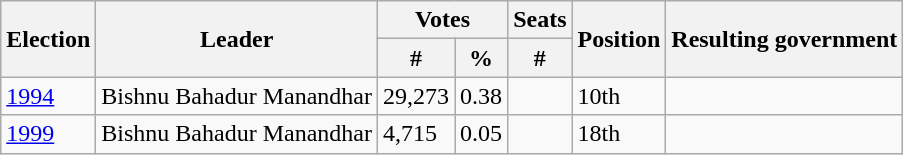<table class="wikitable">
<tr>
<th rowspan="2">Election</th>
<th rowspan="2">Leader</th>
<th colspan="2">Votes</th>
<th>Seats</th>
<th rowspan="2">Position</th>
<th rowspan="2">Resulting government</th>
</tr>
<tr>
<th>#</th>
<th>%</th>
<th>#</th>
</tr>
<tr>
<td><a href='#'>1994</a></td>
<td>Bishnu Bahadur Manandhar</td>
<td>29,273</td>
<td>0.38</td>
<td style="text-align:center;"></td>
<td>10th</td>
<td></td>
</tr>
<tr>
<td><a href='#'>1999</a></td>
<td>Bishnu Bahadur Manandhar</td>
<td>4,715</td>
<td>0.05</td>
<td style="text-align:center;"></td>
<td>18th</td>
<td></td>
</tr>
</table>
